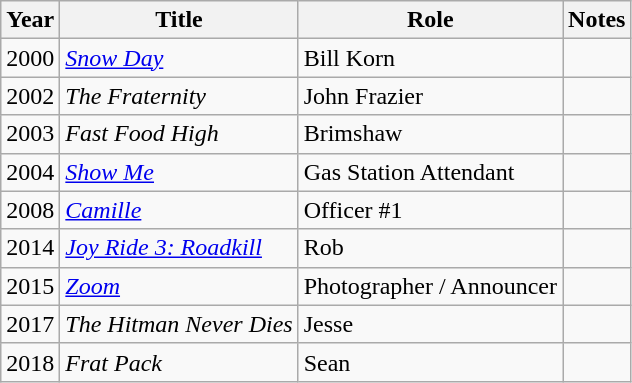<table class="wikitable sortable">
<tr>
<th>Year</th>
<th>Title</th>
<th>Role</th>
<th class="unsortable">Notes</th>
</tr>
<tr>
<td>2000</td>
<td><a href='#'><em>Snow Day</em></a></td>
<td>Bill Korn</td>
<td></td>
</tr>
<tr>
<td>2002</td>
<td data-sort-value="Fraternity, The"><em>The Fraternity</em></td>
<td>John Frazier</td>
<td></td>
</tr>
<tr>
<td>2003</td>
<td><em>Fast Food High</em></td>
<td>Brimshaw</td>
<td></td>
</tr>
<tr>
<td>2004</td>
<td><a href='#'><em>Show Me</em></a></td>
<td>Gas Station Attendant</td>
<td></td>
</tr>
<tr>
<td>2008</td>
<td><a href='#'><em>Camille</em></a></td>
<td>Officer #1</td>
<td></td>
</tr>
<tr>
<td>2014</td>
<td><em><a href='#'>Joy Ride 3: Roadkill</a></em></td>
<td>Rob</td>
<td></td>
</tr>
<tr>
<td>2015</td>
<td><a href='#'><em>Zoom</em></a></td>
<td>Photographer / Announcer</td>
<td></td>
</tr>
<tr>
<td>2017</td>
<td data-sort-value="Hitman Never Dies, The"><em>The Hitman Never Dies</em></td>
<td>Jesse</td>
<td></td>
</tr>
<tr>
<td>2018</td>
<td><em>Frat Pack</em></td>
<td>Sean</td>
<td></td>
</tr>
</table>
